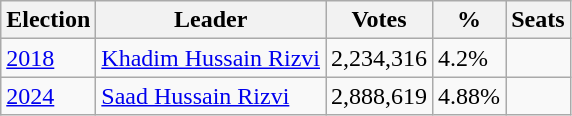<table class="wikitable">
<tr>
<th><strong>Election</strong></th>
<th>Leader</th>
<th><strong>Votes</strong></th>
<th><strong>%</strong></th>
<th><strong>Seats</strong></th>
</tr>
<tr>
<td><a href='#'>2018</a></td>
<td><a href='#'>Khadim Hussain Rizvi</a></td>
<td>2,234,316</td>
<td>4.2%</td>
<td></td>
</tr>
<tr>
<td><a href='#'>2024</a></td>
<td><a href='#'>Saad Hussain Rizvi</a></td>
<td>2,888,619</td>
<td>4.88%</td>
<td></td>
</tr>
</table>
